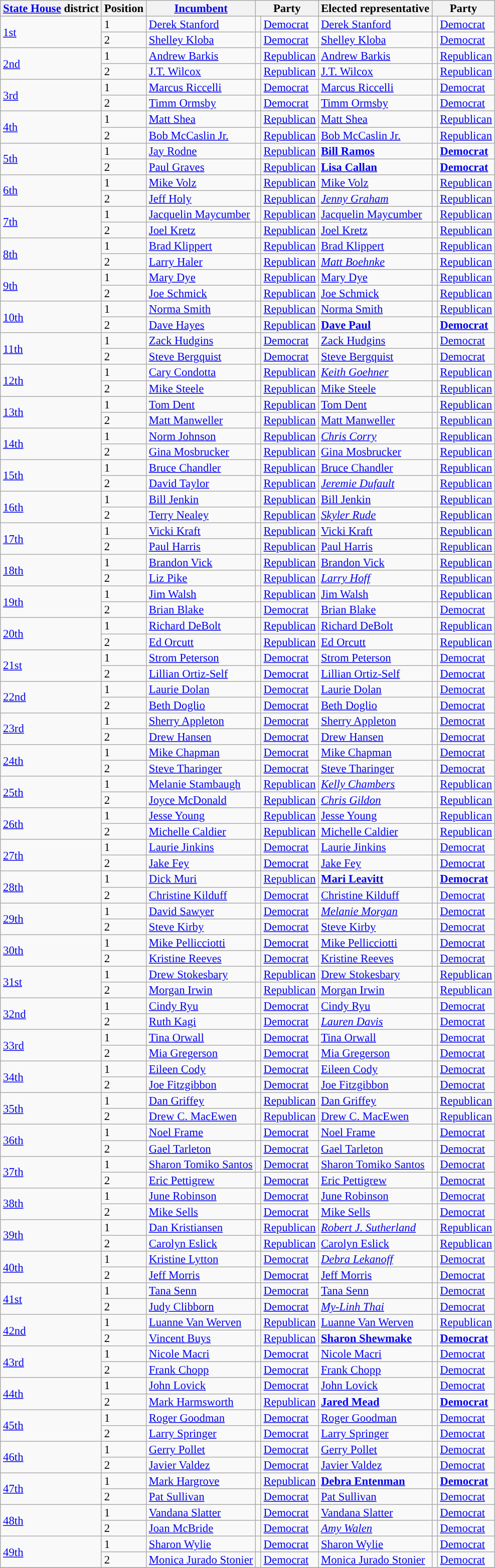<table class="sortable wikitable" style="font-size:95%;line-height:14px;">
<tr>
<th colspan="1" class="sortable"><a href='#'>State House</a> district</th>
<th colspan="1" class="sortable">Position</th>
<th class="unsortable"><a href='#'>Incumbent</a></th>
<th colspan="2">Party</th>
<th class="unsortable">Elected representative</th>
<th colspan="2">Party</th>
</tr>
<tr>
<td rowspan="2"><a href='#'>1st</a></td>
<td>1</td>
<td><a href='#'>Derek Stanford</a></td>
<td style="background:"></td>
<td><a href='#'>Democrat</a></td>
<td><a href='#'>Derek Stanford</a></td>
<td style="background:"></td>
<td><a href='#'>Democrat</a></td>
</tr>
<tr>
<td>2</td>
<td><a href='#'>Shelley Kloba</a></td>
<td style="background:"></td>
<td><a href='#'>Democrat</a></td>
<td><a href='#'>Shelley Kloba</a></td>
<td style="background:"></td>
<td><a href='#'>Democrat</a></td>
</tr>
<tr>
<td rowspan="2"><a href='#'>2nd</a></td>
<td>1</td>
<td><a href='#'>Andrew Barkis</a></td>
<td style="background:"></td>
<td><a href='#'>Republican</a></td>
<td><a href='#'>Andrew Barkis</a></td>
<td style="background:"></td>
<td><a href='#'>Republican</a></td>
</tr>
<tr>
<td>2</td>
<td><a href='#'>J.T. Wilcox</a></td>
<td style="background:"></td>
<td><a href='#'>Republican</a></td>
<td><a href='#'>J.T. Wilcox</a></td>
<td style="background:"></td>
<td><a href='#'>Republican</a></td>
</tr>
<tr>
<td rowspan="2"><a href='#'>3rd</a></td>
<td>1</td>
<td><a href='#'>Marcus Riccelli</a></td>
<td style="background:"></td>
<td><a href='#'>Democrat</a></td>
<td><a href='#'>Marcus Riccelli</a></td>
<td style="background:"></td>
<td><a href='#'>Democrat</a></td>
</tr>
<tr>
<td>2</td>
<td><a href='#'>Timm Ormsby</a></td>
<td style="background:"></td>
<td><a href='#'>Democrat</a></td>
<td><a href='#'>Timm Ormsby</a></td>
<td style="background:"></td>
<td><a href='#'>Democrat</a></td>
</tr>
<tr>
<td rowspan="2"><a href='#'>4th</a></td>
<td>1</td>
<td><a href='#'>Matt Shea</a></td>
<td style="background:"></td>
<td><a href='#'>Republican</a></td>
<td><a href='#'>Matt Shea</a></td>
<td style="background:"></td>
<td><a href='#'>Republican</a></td>
</tr>
<tr>
<td>2</td>
<td><a href='#'>Bob McCaslin Jr.</a></td>
<td style="background:"></td>
<td><a href='#'>Republican</a></td>
<td><a href='#'>Bob McCaslin Jr.</a></td>
<td style="background:"></td>
<td><a href='#'>Republican</a></td>
</tr>
<tr>
<td rowspan="2"><a href='#'>5th</a></td>
<td>1</td>
<td><a href='#'>Jay Rodne</a></td>
<td style="background:"></td>
<td><a href='#'>Republican</a></td>
<td><strong><a href='#'>Bill Ramos</a></strong></td>
<td style="background:"></td>
<td><strong><a href='#'>Democrat</a></strong></td>
</tr>
<tr>
<td>2</td>
<td><a href='#'>Paul Graves</a></td>
<td style="background:"></td>
<td><a href='#'>Republican</a></td>
<td><strong><a href='#'>Lisa Callan</a></strong></td>
<td style="background:"></td>
<td><strong><a href='#'>Democrat</a></strong></td>
</tr>
<tr>
<td rowspan="2"><a href='#'>6th</a></td>
<td>1</td>
<td><a href='#'>Mike Volz</a></td>
<td style="background:"></td>
<td><a href='#'>Republican</a></td>
<td><a href='#'>Mike Volz</a></td>
<td style="background:"></td>
<td><a href='#'>Republican</a></td>
</tr>
<tr>
<td>2</td>
<td><a href='#'>Jeff Holy</a></td>
<td style="background:"></td>
<td><a href='#'>Republican</a></td>
<td><em><a href='#'>Jenny Graham</a></em></td>
<td style="background:"></td>
<td><a href='#'>Republican</a></td>
</tr>
<tr>
<td rowspan="2"><a href='#'>7th</a></td>
<td>1</td>
<td><a href='#'>Jacquelin Maycumber</a></td>
<td style="background:"></td>
<td><a href='#'>Republican</a></td>
<td><a href='#'>Jacquelin Maycumber</a></td>
<td style="background:"></td>
<td><a href='#'>Republican</a></td>
</tr>
<tr>
<td>2</td>
<td><a href='#'>Joel Kretz</a></td>
<td style="background:"></td>
<td><a href='#'>Republican</a></td>
<td><a href='#'>Joel Kretz</a></td>
<td style="background:"></td>
<td><a href='#'>Republican</a></td>
</tr>
<tr>
<td rowspan="2"><a href='#'>8th</a></td>
<td>1</td>
<td><a href='#'>Brad Klippert</a></td>
<td style="background:"></td>
<td><a href='#'>Republican</a></td>
<td><a href='#'>Brad Klippert</a></td>
<td style="background:"></td>
<td><a href='#'>Republican</a></td>
</tr>
<tr>
<td>2</td>
<td><a href='#'>Larry Haler</a></td>
<td style="background:"></td>
<td><a href='#'>Republican</a></td>
<td><em><a href='#'>Matt Boehnke</a></em></td>
<td style="background:"></td>
<td><a href='#'>Republican</a></td>
</tr>
<tr>
<td rowspan="2"><a href='#'>9th</a></td>
<td>1</td>
<td><a href='#'>Mary Dye</a></td>
<td style="background:"></td>
<td><a href='#'>Republican</a></td>
<td><a href='#'>Mary Dye</a></td>
<td style="background:"></td>
<td><a href='#'>Republican</a></td>
</tr>
<tr>
<td>2</td>
<td><a href='#'>Joe Schmick</a></td>
<td style="background:"></td>
<td><a href='#'>Republican</a></td>
<td><a href='#'>Joe Schmick</a></td>
<td style="background:"></td>
<td><a href='#'>Republican</a></td>
</tr>
<tr>
<td rowspan="2"><a href='#'>10th</a></td>
<td>1</td>
<td><a href='#'>Norma Smith</a></td>
<td style="background:"></td>
<td><a href='#'>Republican</a></td>
<td><a href='#'>Norma Smith</a></td>
<td style="background:"></td>
<td><a href='#'>Republican</a></td>
</tr>
<tr>
<td>2</td>
<td><a href='#'>Dave Hayes</a></td>
<td style="background:"></td>
<td><a href='#'>Republican</a></td>
<td><strong><a href='#'>Dave Paul</a></strong></td>
<td style="background:"></td>
<td><strong><a href='#'>Democrat</a></strong></td>
</tr>
<tr>
<td rowspan="2"><a href='#'>11th</a></td>
<td>1</td>
<td><a href='#'>Zack Hudgins</a></td>
<td style="background:"></td>
<td><a href='#'>Democrat</a></td>
<td><a href='#'>Zack Hudgins</a></td>
<td style="background:"></td>
<td><a href='#'>Democrat</a></td>
</tr>
<tr>
<td>2</td>
<td><a href='#'>Steve Bergquist</a></td>
<td style="background:"></td>
<td><a href='#'>Democrat</a></td>
<td><a href='#'>Steve Bergquist</a></td>
<td style="background:"></td>
<td><a href='#'>Democrat</a></td>
</tr>
<tr>
<td rowspan="2"><a href='#'>12th</a></td>
<td>1</td>
<td><a href='#'>Cary Condotta</a></td>
<td style="background:"></td>
<td><a href='#'>Republican</a></td>
<td><em><a href='#'>Keith Goehner</a></em></td>
<td style="background:"></td>
<td><a href='#'>Republican</a></td>
</tr>
<tr>
<td>2</td>
<td><a href='#'>Mike Steele</a></td>
<td style="background:"></td>
<td><a href='#'>Republican</a></td>
<td><a href='#'>Mike Steele</a></td>
<td style="background:"></td>
<td><a href='#'>Republican</a></td>
</tr>
<tr>
<td rowspan="2"><a href='#'>13th</a></td>
<td>1</td>
<td><a href='#'>Tom Dent</a></td>
<td style="background:"></td>
<td><a href='#'>Republican</a></td>
<td><a href='#'>Tom Dent</a></td>
<td style="background:"></td>
<td><a href='#'>Republican</a></td>
</tr>
<tr>
<td>2</td>
<td><a href='#'>Matt Manweller</a></td>
<td style="background:"></td>
<td><a href='#'>Republican</a></td>
<td><a href='#'>Matt Manweller</a></td>
<td style="background:"></td>
<td><a href='#'>Republican</a></td>
</tr>
<tr>
<td rowspan="2"><a href='#'>14th</a></td>
<td>1</td>
<td><a href='#'>Norm Johnson</a></td>
<td style="background:"></td>
<td><a href='#'>Republican</a></td>
<td><em><a href='#'>Chris Corry</a></em></td>
<td style="background:"></td>
<td><a href='#'>Republican</a></td>
</tr>
<tr>
<td>2</td>
<td><a href='#'>Gina Mosbrucker</a></td>
<td style="background:"></td>
<td><a href='#'>Republican</a></td>
<td><a href='#'>Gina Mosbrucker</a></td>
<td style="background:"></td>
<td><a href='#'>Republican</a></td>
</tr>
<tr>
<td rowspan="2"><a href='#'>15th</a></td>
<td>1</td>
<td><a href='#'>Bruce Chandler</a></td>
<td style="background:"></td>
<td><a href='#'>Republican</a></td>
<td><a href='#'>Bruce Chandler</a></td>
<td style="background:"></td>
<td><a href='#'>Republican</a></td>
</tr>
<tr>
<td>2</td>
<td><a href='#'>David Taylor</a></td>
<td style="background:"></td>
<td><a href='#'>Republican</a></td>
<td><em><a href='#'>Jeremie Dufault</a></em></td>
<td style="background:"></td>
<td><a href='#'>Republican</a></td>
</tr>
<tr>
<td rowspan="2"><a href='#'>16th</a></td>
<td>1</td>
<td><a href='#'>Bill Jenkin</a></td>
<td style="background:"></td>
<td><a href='#'>Republican</a></td>
<td><a href='#'>Bill Jenkin</a></td>
<td style="background:"></td>
<td><a href='#'>Republican</a></td>
</tr>
<tr>
<td>2</td>
<td><a href='#'>Terry Nealey</a></td>
<td style="background:"></td>
<td><a href='#'>Republican</a></td>
<td><em><a href='#'>Skyler Rude</a></em></td>
<td style="background:"></td>
<td><a href='#'>Republican</a></td>
</tr>
<tr>
<td rowspan="2"><a href='#'>17th</a></td>
<td>1</td>
<td><a href='#'>Vicki Kraft</a></td>
<td style="background:"></td>
<td><a href='#'>Republican</a></td>
<td><a href='#'>Vicki Kraft</a></td>
<td style="background:"></td>
<td><a href='#'>Republican</a></td>
</tr>
<tr>
<td>2</td>
<td><a href='#'>Paul Harris</a></td>
<td style="background:"></td>
<td><a href='#'>Republican</a></td>
<td><a href='#'>Paul Harris</a></td>
<td style="background:"></td>
<td><a href='#'>Republican</a></td>
</tr>
<tr>
<td rowspan="2"><a href='#'>18th</a></td>
<td>1</td>
<td><a href='#'>Brandon Vick</a></td>
<td style="background:"></td>
<td><a href='#'>Republican</a></td>
<td><a href='#'>Brandon Vick</a></td>
<td style="background:"></td>
<td><a href='#'>Republican</a></td>
</tr>
<tr>
<td>2</td>
<td><a href='#'>Liz Pike</a></td>
<td style="background:"></td>
<td><a href='#'>Republican</a></td>
<td><em><a href='#'>Larry Hoff</a></em></td>
<td style="background:"></td>
<td><a href='#'>Republican</a></td>
</tr>
<tr>
<td rowspan="2"><a href='#'>19th</a></td>
<td>1</td>
<td><a href='#'>Jim Walsh</a></td>
<td style="background:"></td>
<td><a href='#'>Republican</a></td>
<td><a href='#'>Jim Walsh</a></td>
<td style="background:"></td>
<td><a href='#'>Republican</a></td>
</tr>
<tr>
<td>2</td>
<td><a href='#'>Brian Blake</a></td>
<td style="background:"></td>
<td><a href='#'>Democrat</a></td>
<td><a href='#'>Brian Blake</a></td>
<td style="background:"></td>
<td><a href='#'>Democrat</a></td>
</tr>
<tr>
<td rowspan="2"><a href='#'>20th</a></td>
<td>1</td>
<td><a href='#'>Richard DeBolt</a></td>
<td style="background:"></td>
<td><a href='#'>Republican</a></td>
<td><a href='#'>Richard DeBolt</a></td>
<td style="background:"></td>
<td><a href='#'>Republican</a></td>
</tr>
<tr>
<td>2</td>
<td><a href='#'>Ed Orcutt</a></td>
<td style="background:"></td>
<td><a href='#'>Republican</a></td>
<td><a href='#'>Ed Orcutt</a></td>
<td style="background:"></td>
<td><a href='#'>Republican</a></td>
</tr>
<tr>
<td rowspan="2"><a href='#'>21st</a></td>
<td>1</td>
<td><a href='#'>Strom Peterson</a></td>
<td style="background:"></td>
<td><a href='#'>Democrat</a></td>
<td><a href='#'>Strom Peterson</a></td>
<td style="background:"></td>
<td><a href='#'>Democrat</a></td>
</tr>
<tr>
<td>2</td>
<td><a href='#'>Lillian Ortiz-Self</a></td>
<td style="background:"></td>
<td><a href='#'>Democrat</a></td>
<td><a href='#'>Lillian Ortiz-Self</a></td>
<td style="background:"></td>
<td><a href='#'>Democrat</a></td>
</tr>
<tr>
<td rowspan="2"><a href='#'>22nd</a></td>
<td>1</td>
<td><a href='#'>Laurie Dolan</a></td>
<td style="background:"></td>
<td><a href='#'>Democrat</a></td>
<td><a href='#'>Laurie Dolan</a></td>
<td style="background:"></td>
<td><a href='#'>Democrat</a></td>
</tr>
<tr>
<td>2</td>
<td><a href='#'>Beth Doglio</a></td>
<td style="background:"></td>
<td><a href='#'>Democrat</a></td>
<td><a href='#'>Beth Doglio</a></td>
<td style="background:"></td>
<td><a href='#'>Democrat</a></td>
</tr>
<tr>
<td rowspan="2"><a href='#'>23rd</a></td>
<td>1</td>
<td><a href='#'>Sherry Appleton</a></td>
<td style="background:"></td>
<td><a href='#'>Democrat</a></td>
<td><a href='#'>Sherry Appleton</a></td>
<td style="background:"></td>
<td><a href='#'>Democrat</a></td>
</tr>
<tr>
<td>2</td>
<td><a href='#'>Drew Hansen</a></td>
<td style="background:"></td>
<td><a href='#'>Democrat</a></td>
<td><a href='#'>Drew Hansen</a></td>
<td style="background:"></td>
<td><a href='#'>Democrat</a></td>
</tr>
<tr>
<td rowspan="2"><a href='#'>24th</a></td>
<td>1</td>
<td><a href='#'>Mike Chapman</a></td>
<td style="background:"></td>
<td><a href='#'>Democrat</a></td>
<td><a href='#'>Mike Chapman</a></td>
<td style="background:"></td>
<td><a href='#'>Democrat</a></td>
</tr>
<tr>
<td>2</td>
<td><a href='#'>Steve Tharinger</a></td>
<td style="background:"></td>
<td><a href='#'>Democrat</a></td>
<td><a href='#'>Steve Tharinger</a></td>
<td style="background:"></td>
<td><a href='#'>Democrat</a></td>
</tr>
<tr>
<td rowspan="2"><a href='#'>25th</a></td>
<td>1</td>
<td><a href='#'>Melanie Stambaugh</a></td>
<td style="background:"></td>
<td><a href='#'>Republican</a></td>
<td><em><a href='#'>Kelly Chambers</a></em></td>
<td style="background:"></td>
<td><a href='#'>Republican</a></td>
</tr>
<tr>
<td>2</td>
<td><a href='#'>Joyce McDonald</a></td>
<td style="background:"></td>
<td><a href='#'>Republican</a></td>
<td><em><a href='#'>Chris Gildon</a></em></td>
<td style="background:"></td>
<td><a href='#'>Republican</a></td>
</tr>
<tr>
<td rowspan="2"><a href='#'>26th</a></td>
<td>1</td>
<td><a href='#'>Jesse Young</a></td>
<td style="background:"></td>
<td><a href='#'>Republican</a></td>
<td><a href='#'>Jesse Young</a></td>
<td style="background:"></td>
<td><a href='#'>Republican</a></td>
</tr>
<tr>
<td>2</td>
<td><a href='#'>Michelle Caldier</a></td>
<td style="background:"></td>
<td><a href='#'>Republican</a></td>
<td><a href='#'>Michelle Caldier</a></td>
<td style="background:"></td>
<td><a href='#'>Republican</a></td>
</tr>
<tr>
<td rowspan="2"><a href='#'>27th</a></td>
<td>1</td>
<td><a href='#'>Laurie Jinkins</a></td>
<td style="background:"></td>
<td><a href='#'>Democrat</a></td>
<td><a href='#'>Laurie Jinkins</a></td>
<td style="background:"></td>
<td><a href='#'>Democrat</a></td>
</tr>
<tr>
<td>2</td>
<td><a href='#'>Jake Fey</a></td>
<td style="background:"></td>
<td><a href='#'>Democrat</a></td>
<td><a href='#'>Jake Fey</a></td>
<td style="background:"></td>
<td><a href='#'>Democrat</a></td>
</tr>
<tr>
<td rowspan="2"><a href='#'>28th</a></td>
<td>1</td>
<td><a href='#'>Dick Muri</a></td>
<td style="background:"></td>
<td><a href='#'>Republican</a></td>
<td><strong><a href='#'>Mari Leavitt</a></strong></td>
<td style="background:"></td>
<td><strong><a href='#'>Democrat</a></strong></td>
</tr>
<tr>
<td>2</td>
<td><a href='#'>Christine Kilduff</a></td>
<td style="background:"></td>
<td><a href='#'>Democrat</a></td>
<td><a href='#'>Christine Kilduff</a></td>
<td style="background:"></td>
<td><a href='#'>Democrat</a></td>
</tr>
<tr>
<td rowspan="2"><a href='#'>29th</a></td>
<td>1</td>
<td><a href='#'>David Sawyer</a></td>
<td style="background:"></td>
<td><a href='#'>Democrat</a></td>
<td><em><a href='#'>Melanie Morgan</a></em></td>
<td style="background:"></td>
<td><a href='#'>Democrat</a></td>
</tr>
<tr>
<td>2</td>
<td><a href='#'>Steve Kirby</a></td>
<td style="background:"></td>
<td><a href='#'>Democrat</a></td>
<td><a href='#'>Steve Kirby</a></td>
<td style="background:"></td>
<td><a href='#'>Democrat</a></td>
</tr>
<tr>
<td rowspan="2"><a href='#'>30th</a></td>
<td>1</td>
<td><a href='#'>Mike Pellicciotti</a></td>
<td style="background:"></td>
<td><a href='#'>Democrat</a></td>
<td><a href='#'>Mike Pellicciotti</a></td>
<td style="background:"></td>
<td><a href='#'>Democrat</a></td>
</tr>
<tr>
<td>2</td>
<td><a href='#'>Kristine Reeves</a></td>
<td style="background:"></td>
<td><a href='#'>Democrat</a></td>
<td><a href='#'>Kristine Reeves</a></td>
<td style="background:"></td>
<td><a href='#'>Democrat</a></td>
</tr>
<tr>
<td rowspan="2"><a href='#'>31st</a></td>
<td>1</td>
<td><a href='#'>Drew Stokesbary</a></td>
<td style="background:"></td>
<td><a href='#'>Republican</a></td>
<td><a href='#'>Drew Stokesbary</a></td>
<td style="background:"></td>
<td><a href='#'>Republican</a></td>
</tr>
<tr>
<td>2</td>
<td><a href='#'>Morgan Irwin</a></td>
<td style="background:"></td>
<td><a href='#'>Republican</a></td>
<td><a href='#'>Morgan Irwin</a></td>
<td style="background:"></td>
<td><a href='#'>Republican</a></td>
</tr>
<tr>
<td rowspan="2"><a href='#'>32nd</a></td>
<td>1</td>
<td><a href='#'>Cindy Ryu</a></td>
<td style="background:"></td>
<td><a href='#'>Democrat</a></td>
<td><a href='#'>Cindy Ryu</a></td>
<td style="background:"></td>
<td><a href='#'>Democrat</a></td>
</tr>
<tr>
<td>2</td>
<td><a href='#'>Ruth Kagi</a></td>
<td style="background:"></td>
<td><a href='#'>Democrat</a></td>
<td><em><a href='#'>Lauren Davis</a></em></td>
<td style="background:"></td>
<td><a href='#'>Democrat</a></td>
</tr>
<tr>
<td rowspan="2"><a href='#'>33rd</a></td>
<td>1</td>
<td><a href='#'>Tina Orwall</a></td>
<td style="background:"></td>
<td><a href='#'>Democrat</a></td>
<td><a href='#'>Tina Orwall</a></td>
<td style="background:"></td>
<td><a href='#'>Democrat</a></td>
</tr>
<tr>
<td>2</td>
<td><a href='#'>Mia Gregerson</a></td>
<td style="background:"></td>
<td><a href='#'>Democrat</a></td>
<td><a href='#'>Mia Gregerson</a></td>
<td style="background:"></td>
<td><a href='#'>Democrat</a></td>
</tr>
<tr>
<td rowspan="2"><a href='#'>34th</a></td>
<td>1</td>
<td><a href='#'>Eileen Cody</a></td>
<td style="background:"></td>
<td><a href='#'>Democrat</a></td>
<td><a href='#'>Eileen Cody</a></td>
<td style="background:"></td>
<td><a href='#'>Democrat</a></td>
</tr>
<tr>
<td>2</td>
<td><a href='#'>Joe Fitzgibbon</a></td>
<td style="background:"></td>
<td><a href='#'>Democrat</a></td>
<td><a href='#'>Joe Fitzgibbon</a></td>
<td style="background:"></td>
<td><a href='#'>Democrat</a></td>
</tr>
<tr>
<td rowspan="2"><a href='#'>35th</a></td>
<td>1</td>
<td><a href='#'>Dan Griffey</a></td>
<td style="background:"></td>
<td><a href='#'>Republican</a></td>
<td><a href='#'>Dan Griffey</a></td>
<td style="background:"></td>
<td><a href='#'>Republican</a></td>
</tr>
<tr>
<td>2</td>
<td><a href='#'>Drew C. MacEwen</a></td>
<td style="background:"></td>
<td><a href='#'>Republican</a></td>
<td><a href='#'>Drew C. MacEwen</a></td>
<td style="background:"></td>
<td><a href='#'>Republican</a></td>
</tr>
<tr>
<td rowspan="2"><a href='#'>36th</a></td>
<td>1</td>
<td><a href='#'>Noel Frame</a></td>
<td style="background:"></td>
<td><a href='#'>Democrat</a></td>
<td><a href='#'>Noel Frame</a></td>
<td style="background:"></td>
<td><a href='#'>Democrat</a></td>
</tr>
<tr>
<td>2</td>
<td><a href='#'>Gael Tarleton</a></td>
<td style="background:"></td>
<td><a href='#'>Democrat</a></td>
<td><a href='#'>Gael Tarleton</a></td>
<td style="background:"></td>
<td><a href='#'>Democrat</a></td>
</tr>
<tr>
<td rowspan="2"><a href='#'>37th</a></td>
<td>1</td>
<td><a href='#'>Sharon Tomiko Santos</a></td>
<td style="background:"></td>
<td><a href='#'>Democrat</a></td>
<td><a href='#'>Sharon Tomiko Santos</a></td>
<td style="background:"></td>
<td><a href='#'>Democrat</a></td>
</tr>
<tr>
<td>2</td>
<td><a href='#'>Eric Pettigrew</a></td>
<td style="background:"></td>
<td><a href='#'>Democrat</a></td>
<td><a href='#'>Eric Pettigrew</a></td>
<td style="background:"></td>
<td><a href='#'>Democrat</a></td>
</tr>
<tr>
<td rowspan="2"><a href='#'>38th</a></td>
<td>1</td>
<td><a href='#'>June Robinson</a></td>
<td style="background:"></td>
<td><a href='#'>Democrat</a></td>
<td><a href='#'>June Robinson</a></td>
<td style="background:"></td>
<td><a href='#'>Democrat</a></td>
</tr>
<tr>
<td>2</td>
<td><a href='#'>Mike Sells</a></td>
<td style="background:"></td>
<td><a href='#'>Democrat</a></td>
<td><a href='#'>Mike Sells</a></td>
<td style="background:"></td>
<td><a href='#'>Democrat</a></td>
</tr>
<tr>
<td rowspan="2"><a href='#'>39th</a></td>
<td>1</td>
<td><a href='#'>Dan Kristiansen</a></td>
<td style="background:"></td>
<td><a href='#'>Republican</a></td>
<td><em><a href='#'>Robert J. Sutherland</a></em></td>
<td style="background:"></td>
<td><a href='#'>Republican</a></td>
</tr>
<tr>
<td>2</td>
<td><a href='#'>Carolyn Eslick</a></td>
<td style="background:"></td>
<td><a href='#'>Republican</a></td>
<td><a href='#'>Carolyn Eslick</a></td>
<td style="background:"></td>
<td><a href='#'>Republican</a></td>
</tr>
<tr>
<td rowspan="2"><a href='#'>40th</a></td>
<td>1</td>
<td><a href='#'>Kristine Lytton</a></td>
<td style="background:"></td>
<td><a href='#'>Democrat</a></td>
<td><em><a href='#'>Debra Lekanoff</a></em></td>
<td style="background:"></td>
<td><a href='#'>Democrat</a></td>
</tr>
<tr>
<td>2</td>
<td><a href='#'>Jeff Morris</a></td>
<td style="background:"></td>
<td><a href='#'>Democrat</a></td>
<td><a href='#'>Jeff Morris</a></td>
<td style="background:"></td>
<td><a href='#'>Democrat</a></td>
</tr>
<tr>
<td rowspan="2"><a href='#'>41st</a></td>
<td>1</td>
<td><a href='#'>Tana Senn</a></td>
<td style="background:"></td>
<td><a href='#'>Democrat</a></td>
<td><a href='#'>Tana Senn</a></td>
<td style="background:"></td>
<td><a href='#'>Democrat</a></td>
</tr>
<tr>
<td>2</td>
<td><a href='#'>Judy Clibborn</a></td>
<td style="background:"></td>
<td><a href='#'>Democrat</a></td>
<td><em><a href='#'>My-Linh Thai</a></em></td>
<td style="background:"></td>
<td><a href='#'>Democrat</a></td>
</tr>
<tr>
<td rowspan="2"><a href='#'>42nd</a></td>
<td>1</td>
<td><a href='#'>Luanne Van Werven</a></td>
<td style="background:"></td>
<td><a href='#'>Republican</a></td>
<td><a href='#'>Luanne Van Werven</a></td>
<td style="background:"></td>
<td><a href='#'>Republican</a></td>
</tr>
<tr>
<td>2</td>
<td><a href='#'>Vincent Buys</a></td>
<td style="background:"></td>
<td><a href='#'>Republican</a></td>
<td><strong><a href='#'>Sharon Shewmake</a></strong></td>
<td style="background:"></td>
<td><strong><a href='#'>Democrat</a></strong></td>
</tr>
<tr>
<td rowspan="2"><a href='#'>43rd</a></td>
<td>1</td>
<td><a href='#'>Nicole Macri</a></td>
<td style="background:"></td>
<td><a href='#'>Democrat</a></td>
<td><a href='#'>Nicole Macri</a></td>
<td style="background:"></td>
<td><a href='#'>Democrat</a></td>
</tr>
<tr>
<td>2</td>
<td><a href='#'>Frank Chopp</a></td>
<td style="background:"></td>
<td><a href='#'>Democrat</a></td>
<td><a href='#'>Frank Chopp</a></td>
<td style="background:"></td>
<td><a href='#'>Democrat</a></td>
</tr>
<tr>
<td rowspan="2"><a href='#'>44th</a></td>
<td>1</td>
<td><a href='#'>John Lovick</a></td>
<td style="background:"></td>
<td><a href='#'>Democrat</a></td>
<td><a href='#'>John Lovick</a></td>
<td style="background:"></td>
<td><a href='#'>Democrat</a></td>
</tr>
<tr>
<td>2</td>
<td><a href='#'>Mark Harmsworth</a></td>
<td style="background:"></td>
<td><a href='#'>Republican</a></td>
<td><strong><a href='#'>Jared Mead</a></strong></td>
<td style="background:"></td>
<td><strong><a href='#'>Democrat</a></strong></td>
</tr>
<tr>
<td rowspan="2"><a href='#'>45th</a></td>
<td>1</td>
<td><a href='#'>Roger Goodman</a></td>
<td style="background:"></td>
<td><a href='#'>Democrat</a></td>
<td><a href='#'>Roger Goodman</a></td>
<td style="background:"></td>
<td><a href='#'>Democrat</a></td>
</tr>
<tr>
<td>2</td>
<td><a href='#'>Larry Springer</a></td>
<td style="background:"></td>
<td><a href='#'>Democrat</a></td>
<td><a href='#'>Larry Springer</a></td>
<td style="background:"></td>
<td><a href='#'>Democrat</a></td>
</tr>
<tr>
<td rowspan="2"><a href='#'>46th</a></td>
<td>1</td>
<td><a href='#'>Gerry Pollet</a></td>
<td style="background:"></td>
<td><a href='#'>Democrat</a></td>
<td><a href='#'>Gerry Pollet</a></td>
<td style="background:"></td>
<td><a href='#'>Democrat</a></td>
</tr>
<tr>
<td>2</td>
<td><a href='#'>Javier Valdez</a></td>
<td style="background:"></td>
<td><a href='#'>Democrat</a></td>
<td><a href='#'>Javier Valdez</a></td>
<td style="background:"></td>
<td><a href='#'>Democrat</a></td>
</tr>
<tr>
<td rowspan="2"><a href='#'>47th</a></td>
<td>1</td>
<td><a href='#'>Mark Hargrove</a></td>
<td style="background:"></td>
<td><a href='#'>Republican</a></td>
<td><strong><a href='#'>Debra Entenman</a></strong></td>
<td style="background:"></td>
<td><strong><a href='#'>Democrat</a></strong></td>
</tr>
<tr>
<td>2</td>
<td><a href='#'>Pat Sullivan</a></td>
<td style="background:"></td>
<td><a href='#'>Democrat</a></td>
<td><a href='#'>Pat Sullivan</a></td>
<td style="background:"></td>
<td><a href='#'>Democrat</a></td>
</tr>
<tr>
<td rowspan="2"><a href='#'>48th</a></td>
<td>1</td>
<td><a href='#'>Vandana Slatter</a></td>
<td style="background:"></td>
<td><a href='#'>Democrat</a></td>
<td><a href='#'>Vandana Slatter</a></td>
<td style="background:"></td>
<td><a href='#'>Democrat</a></td>
</tr>
<tr>
<td>2</td>
<td><a href='#'>Joan McBride</a></td>
<td style="background:"></td>
<td><a href='#'>Democrat</a></td>
<td><em><a href='#'>Amy Walen</a></em></td>
<td style="background:"></td>
<td><a href='#'>Democrat</a></td>
</tr>
<tr>
<td rowspan="2"><a href='#'>49th</a></td>
<td>1</td>
<td><a href='#'>Sharon Wylie</a></td>
<td style="background:"></td>
<td><a href='#'>Democrat</a></td>
<td><a href='#'>Sharon Wylie</a></td>
<td style="background:"></td>
<td><a href='#'>Democrat</a></td>
</tr>
<tr>
<td>2</td>
<td><a href='#'>Monica Jurado Stonier</a></td>
<td style="background:"></td>
<td><a href='#'>Democrat</a></td>
<td><a href='#'>Monica Jurado Stonier</a></td>
<td style="background:"></td>
<td><a href='#'>Democrat</a></td>
</tr>
<tr>
</tr>
</table>
